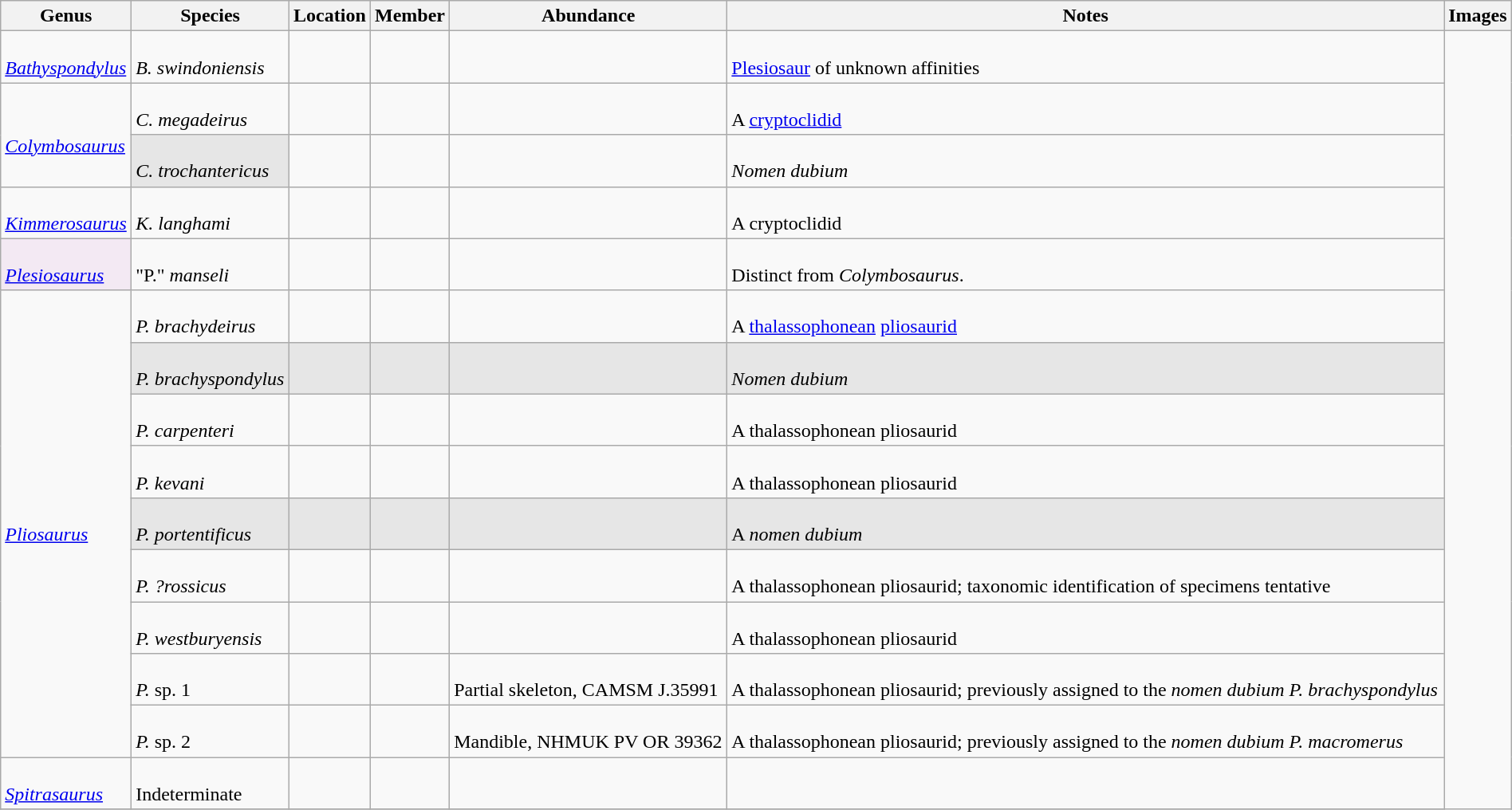<table class="wikitable" align="center" width="100%">
<tr>
<th>Genus</th>
<th>Species</th>
<th>Location</th>
<th>Member</th>
<th>Abundance</th>
<th>Notes</th>
<th>Images</th>
</tr>
<tr>
<td><br><em><a href='#'>Bathyspondylus</a></em></td>
<td><br><em>B. swindoniensis</em></td>
<td></td>
<td></td>
<td></td>
<td><br><a href='#'>Plesiosaur</a> of unknown affinities</td>
<td rowspan="99"><br>
</td>
</tr>
<tr>
<td rowspan="2"><br><em><a href='#'>Colymbosaurus</a></em></td>
<td><br><em>C. megadeirus</em></td>
<td></td>
<td></td>
<td></td>
<td><br>A <a href='#'>cryptoclidid</a></td>
</tr>
<tr>
<td style="background:#E6E6E6;"><br><em>C. trochantericus</em></td>
<td></td>
<td></td>
<td></td>
<td><br><em>Nomen dubium</em></td>
</tr>
<tr>
<td><br><em><a href='#'>Kimmerosaurus</a></em></td>
<td><br><em>K. langhami</em></td>
<td></td>
<td></td>
<td></td>
<td><br>A cryptoclidid</td>
</tr>
<tr>
<td style="background:#f3e9f3;"><br><em><a href='#'>Plesiosaurus</a></em></td>
<td><br>"P." <em>manseli</em></td>
<td></td>
<td></td>
<td></td>
<td><br>Distinct from <em>Colymbosaurus</em>.</td>
</tr>
<tr>
<td rowspan="9"><br><em><a href='#'>Pliosaurus</a></em></td>
<td><br><em>P. brachydeirus</em></td>
<td></td>
<td></td>
<td></td>
<td><br>A <a href='#'>thalassophonean</a> <a href='#'>pliosaurid</a></td>
</tr>
<tr>
<td style="background:#E6E6E6;"><br><em>P. brachyspondylus</em></td>
<td style="background:#E6E6E6;"></td>
<td style="background:#E6E6E6;"></td>
<td style="background:#E6E6E6;"></td>
<td style="background:#E6E6E6;"><br><em>Nomen dubium</em></td>
</tr>
<tr>
<td><br><em>P. carpenteri</em></td>
<td></td>
<td></td>
<td></td>
<td><br>A thalassophonean pliosaurid</td>
</tr>
<tr>
<td><br><em>P. kevani</em></td>
<td></td>
<td></td>
<td></td>
<td><br>A thalassophonean pliosaurid</td>
</tr>
<tr>
<td style="background:#E6E6E6;"><br><em>P. portentificus</em></td>
<td style="background:#E6E6E6;"></td>
<td style="background:#E6E6E6;"></td>
<td style="background:#E6E6E6;"></td>
<td style="background:#E6E6E6;"><br>A <em>nomen dubium</em></td>
</tr>
<tr>
<td><br><em>P. ?rossicus</em></td>
<td></td>
<td></td>
<td></td>
<td><br>A thalassophonean pliosaurid; taxonomic identification of specimens tentative</td>
</tr>
<tr>
<td><br><em>P. westburyensis</em></td>
<td></td>
<td></td>
<td></td>
<td><br>A thalassophonean pliosaurid</td>
</tr>
<tr>
<td><br><em>P.</em> sp. 1</td>
<td></td>
<td></td>
<td><br>Partial skeleton, CAMSM J.35991</td>
<td><br>A thalassophonean pliosaurid; previously assigned to the <em>nomen dubium</em> <em>P. brachyspondylus</em></td>
</tr>
<tr>
<td><br><em>P.</em> sp. 2</td>
<td></td>
<td></td>
<td><br>Mandible, NHMUK PV OR 39362</td>
<td><br>A thalassophonean pliosaurid; previously assigned to the <em>nomen dubium</em> <em>P. macromerus</em></td>
</tr>
<tr>
<td><br><em><a href='#'>Spitrasaurus</a></em></td>
<td><br>Indeterminate</td>
<td></td>
<td></td>
<td></td>
<td></td>
</tr>
<tr>
</tr>
</table>
